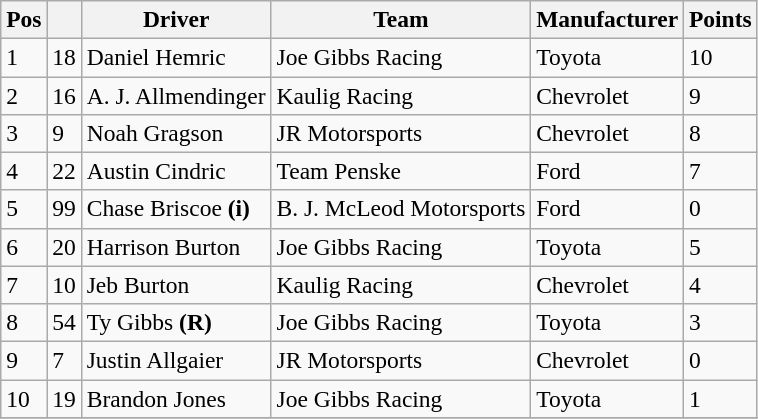<table class="wikitable" style="font-size:98%">
<tr>
<th>Pos</th>
<th></th>
<th>Driver</th>
<th>Team</th>
<th>Manufacturer</th>
<th>Points</th>
</tr>
<tr>
<td>1</td>
<td>18</td>
<td>Daniel Hemric</td>
<td>Joe Gibbs Racing</td>
<td>Toyota</td>
<td>10</td>
</tr>
<tr>
<td>2</td>
<td>16</td>
<td>A. J. Allmendinger</td>
<td>Kaulig Racing</td>
<td>Chevrolet</td>
<td>9</td>
</tr>
<tr>
<td>3</td>
<td>9</td>
<td>Noah Gragson</td>
<td>JR Motorsports</td>
<td>Chevrolet</td>
<td>8</td>
</tr>
<tr>
<td>4</td>
<td>22</td>
<td>Austin Cindric</td>
<td>Team Penske</td>
<td>Ford</td>
<td>7</td>
</tr>
<tr>
<td>5</td>
<td>99</td>
<td>Chase Briscoe <strong>(i)</strong></td>
<td>B. J. McLeod Motorsports</td>
<td>Ford</td>
<td>0</td>
</tr>
<tr>
<td>6</td>
<td>20</td>
<td>Harrison Burton</td>
<td>Joe Gibbs Racing</td>
<td>Toyota</td>
<td>5</td>
</tr>
<tr>
<td>7</td>
<td>10</td>
<td>Jeb Burton</td>
<td>Kaulig Racing</td>
<td>Chevrolet</td>
<td>4</td>
</tr>
<tr>
<td>8</td>
<td>54</td>
<td>Ty Gibbs <strong>(R)</strong></td>
<td>Joe Gibbs Racing</td>
<td>Toyota</td>
<td>3</td>
</tr>
<tr>
<td>9</td>
<td>7</td>
<td>Justin Allgaier</td>
<td>JR Motorsports</td>
<td>Chevrolet</td>
<td>0</td>
</tr>
<tr>
<td>10</td>
<td>19</td>
<td>Brandon Jones</td>
<td>Joe Gibbs Racing</td>
<td>Toyota</td>
<td>1</td>
</tr>
<tr>
</tr>
</table>
